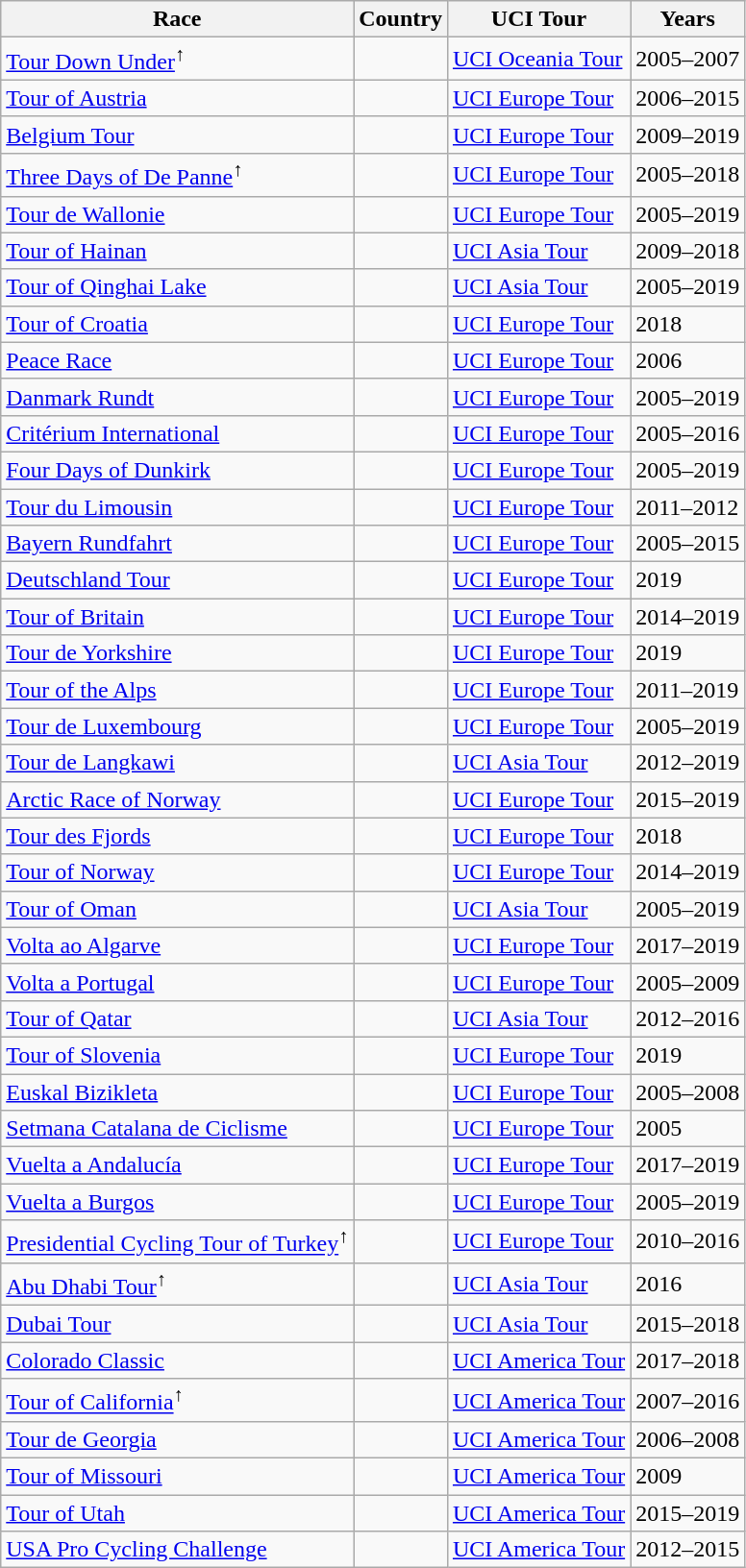<table class="wikitable sortable">
<tr>
<th>Race</th>
<th>Country</th>
<th>UCI Tour</th>
<th>Years</th>
</tr>
<tr>
<td><a href='#'>Tour Down Under</a><sup>↑</sup></td>
<td></td>
<td><a href='#'>UCI Oceania Tour</a></td>
<td>2005–2007</td>
</tr>
<tr>
<td><a href='#'>Tour of Austria</a></td>
<td></td>
<td><a href='#'>UCI Europe Tour</a></td>
<td>2006–2015</td>
</tr>
<tr>
<td><a href='#'>Belgium Tour</a></td>
<td></td>
<td><a href='#'>UCI Europe Tour</a></td>
<td>2009–2019</td>
</tr>
<tr>
<td><a href='#'>Three Days of De Panne</a><sup>↑</sup></td>
<td></td>
<td><a href='#'>UCI Europe Tour</a></td>
<td>2005–2018</td>
</tr>
<tr>
<td><a href='#'>Tour de Wallonie</a></td>
<td></td>
<td><a href='#'>UCI Europe Tour</a></td>
<td>2005–2019</td>
</tr>
<tr>
<td><a href='#'>Tour of Hainan</a></td>
<td></td>
<td><a href='#'>UCI Asia Tour</a></td>
<td>2009–2018</td>
</tr>
<tr>
<td><a href='#'>Tour of Qinghai Lake</a></td>
<td></td>
<td><a href='#'>UCI Asia Tour</a></td>
<td>2005–2019</td>
</tr>
<tr>
<td><a href='#'>Tour of Croatia</a></td>
<td></td>
<td><a href='#'>UCI Europe Tour</a></td>
<td>2018</td>
</tr>
<tr>
<td><a href='#'>Peace Race</a></td>
<td></td>
<td><a href='#'>UCI Europe Tour</a></td>
<td>2006</td>
</tr>
<tr>
<td><a href='#'>Danmark Rundt</a></td>
<td></td>
<td><a href='#'>UCI Europe Tour</a></td>
<td>2005–2019</td>
</tr>
<tr>
<td><a href='#'>Critérium International</a></td>
<td></td>
<td><a href='#'>UCI Europe Tour</a></td>
<td>2005–2016</td>
</tr>
<tr>
<td><a href='#'>Four Days of Dunkirk</a></td>
<td></td>
<td><a href='#'>UCI Europe Tour</a></td>
<td>2005–2019</td>
</tr>
<tr>
<td><a href='#'>Tour du Limousin</a></td>
<td></td>
<td><a href='#'>UCI Europe Tour</a></td>
<td>2011–2012</td>
</tr>
<tr>
<td><a href='#'>Bayern Rundfahrt</a></td>
<td></td>
<td><a href='#'>UCI Europe Tour</a></td>
<td>2005–2015</td>
</tr>
<tr>
<td><a href='#'>Deutschland Tour</a></td>
<td></td>
<td><a href='#'>UCI Europe Tour</a></td>
<td>2019</td>
</tr>
<tr>
<td><a href='#'>Tour of Britain</a></td>
<td></td>
<td><a href='#'>UCI Europe Tour</a></td>
<td>2014–2019</td>
</tr>
<tr>
<td><a href='#'>Tour de Yorkshire</a></td>
<td></td>
<td><a href='#'>UCI Europe Tour</a></td>
<td>2019</td>
</tr>
<tr>
<td><a href='#'>Tour of the Alps</a></td>
<td></td>
<td><a href='#'>UCI Europe Tour</a></td>
<td>2011–2019</td>
</tr>
<tr>
<td><a href='#'>Tour de Luxembourg</a></td>
<td></td>
<td><a href='#'>UCI Europe Tour</a></td>
<td>2005–2019</td>
</tr>
<tr>
<td><a href='#'>Tour de Langkawi</a></td>
<td></td>
<td><a href='#'>UCI Asia Tour</a></td>
<td>2012–2019</td>
</tr>
<tr>
<td><a href='#'>Arctic Race of Norway</a></td>
<td></td>
<td><a href='#'>UCI Europe Tour</a></td>
<td>2015–2019</td>
</tr>
<tr>
<td><a href='#'>Tour des Fjords</a></td>
<td></td>
<td><a href='#'>UCI Europe Tour</a></td>
<td>2018</td>
</tr>
<tr>
<td><a href='#'>Tour of Norway</a></td>
<td></td>
<td><a href='#'>UCI Europe Tour</a></td>
<td>2014–2019</td>
</tr>
<tr>
<td><a href='#'>Tour of Oman</a></td>
<td></td>
<td><a href='#'>UCI Asia Tour</a></td>
<td>2005–2019</td>
</tr>
<tr>
<td><a href='#'>Volta ao Algarve</a></td>
<td></td>
<td><a href='#'>UCI Europe Tour</a></td>
<td>2017–2019</td>
</tr>
<tr>
<td><a href='#'>Volta a Portugal</a></td>
<td></td>
<td><a href='#'>UCI Europe Tour</a></td>
<td>2005–2009</td>
</tr>
<tr>
<td><a href='#'>Tour of Qatar</a></td>
<td></td>
<td><a href='#'>UCI Asia Tour</a></td>
<td>2012–2016</td>
</tr>
<tr>
<td><a href='#'>Tour of Slovenia</a></td>
<td></td>
<td><a href='#'>UCI Europe Tour</a></td>
<td>2019</td>
</tr>
<tr>
<td><a href='#'>Euskal Bizikleta</a></td>
<td></td>
<td><a href='#'>UCI Europe Tour</a></td>
<td>2005–2008</td>
</tr>
<tr>
<td><a href='#'>Setmana Catalana de Ciclisme</a></td>
<td></td>
<td><a href='#'>UCI Europe Tour</a></td>
<td>2005</td>
</tr>
<tr>
<td><a href='#'>Vuelta a Andalucía</a></td>
<td></td>
<td><a href='#'>UCI Europe Tour</a></td>
<td>2017–2019</td>
</tr>
<tr>
<td><a href='#'>Vuelta a Burgos</a></td>
<td></td>
<td><a href='#'>UCI Europe Tour</a></td>
<td>2005–2019</td>
</tr>
<tr>
<td><a href='#'>Presidential Cycling Tour of Turkey</a><sup>↑</sup></td>
<td></td>
<td><a href='#'>UCI Europe Tour</a></td>
<td>2010–2016</td>
</tr>
<tr>
<td><a href='#'>Abu Dhabi Tour</a><sup>↑</sup></td>
<td></td>
<td><a href='#'>UCI Asia Tour</a></td>
<td>2016</td>
</tr>
<tr>
<td><a href='#'>Dubai Tour</a></td>
<td></td>
<td><a href='#'>UCI Asia Tour</a></td>
<td>2015–2018</td>
</tr>
<tr>
<td><a href='#'>Colorado Classic</a></td>
<td></td>
<td><a href='#'>UCI America Tour</a></td>
<td>2017–2018</td>
</tr>
<tr>
<td><a href='#'>Tour of California</a><sup>↑</sup></td>
<td></td>
<td><a href='#'>UCI America Tour</a></td>
<td>2007–2016</td>
</tr>
<tr>
<td><a href='#'>Tour de Georgia</a></td>
<td></td>
<td><a href='#'>UCI America Tour</a></td>
<td>2006–2008</td>
</tr>
<tr>
<td><a href='#'>Tour of Missouri</a></td>
<td></td>
<td><a href='#'>UCI America Tour</a></td>
<td>2009</td>
</tr>
<tr>
<td><a href='#'>Tour of Utah</a></td>
<td></td>
<td><a href='#'>UCI America Tour</a></td>
<td>2015–2019</td>
</tr>
<tr>
<td><a href='#'>USA Pro Cycling Challenge</a></td>
<td></td>
<td><a href='#'>UCI America Tour</a></td>
<td>2012–2015</td>
</tr>
</table>
